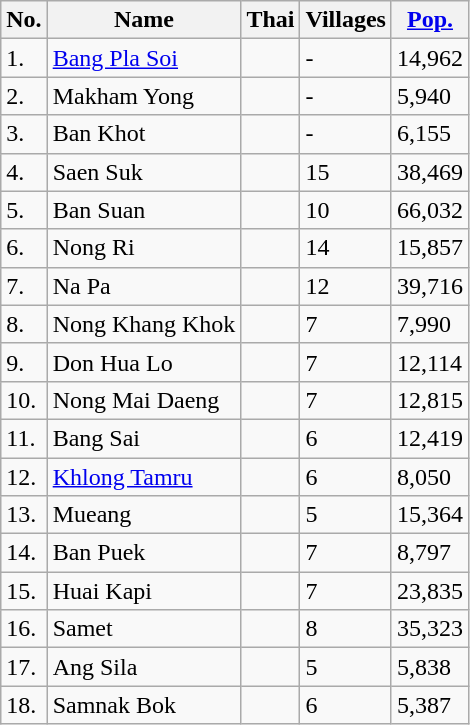<table class="wikitable sortable">
<tr>
<th>No.</th>
<th>Name</th>
<th>Thai</th>
<th>Villages</th>
<th><a href='#'>Pop.</a></th>
</tr>
<tr>
<td>1.</td>
<td><a href='#'>Bang Pla Soi</a></td>
<td></td>
<td>-</td>
<td>14,962</td>
</tr>
<tr>
<td>2.</td>
<td>Makham Yong</td>
<td></td>
<td>-</td>
<td>5,940</td>
</tr>
<tr>
<td>3.</td>
<td>Ban Khot</td>
<td></td>
<td>-</td>
<td>6,155</td>
</tr>
<tr>
<td>4.</td>
<td>Saen Suk</td>
<td></td>
<td>15</td>
<td>38,469</td>
</tr>
<tr>
<td>5.</td>
<td>Ban Suan</td>
<td></td>
<td>10</td>
<td>66,032</td>
</tr>
<tr>
<td>6.</td>
<td>Nong Ri</td>
<td></td>
<td>14</td>
<td>15,857</td>
</tr>
<tr>
<td>7.</td>
<td>Na Pa</td>
<td></td>
<td>12</td>
<td>39,716</td>
</tr>
<tr>
<td>8.</td>
<td>Nong Khang Khok</td>
<td></td>
<td>7</td>
<td>7,990</td>
</tr>
<tr>
<td>9.</td>
<td>Don Hua Lo</td>
<td></td>
<td>7</td>
<td>12,114</td>
</tr>
<tr>
<td>10.</td>
<td>Nong Mai Daeng</td>
<td></td>
<td>7</td>
<td>12,815</td>
</tr>
<tr>
<td>11.</td>
<td>Bang Sai</td>
<td></td>
<td>6</td>
<td>12,419</td>
</tr>
<tr>
<td>12.</td>
<td><a href='#'>Khlong Tamru</a></td>
<td></td>
<td>6</td>
<td>8,050</td>
</tr>
<tr>
<td>13.</td>
<td>Mueang</td>
<td></td>
<td>5</td>
<td>15,364</td>
</tr>
<tr>
<td>14.</td>
<td>Ban Puek</td>
<td></td>
<td>7</td>
<td>8,797</td>
</tr>
<tr>
<td>15.</td>
<td>Huai Kapi</td>
<td></td>
<td>7</td>
<td>23,835</td>
</tr>
<tr>
<td>16.</td>
<td>Samet</td>
<td></td>
<td>8</td>
<td>35,323</td>
</tr>
<tr>
<td>17.</td>
<td>Ang Sila</td>
<td></td>
<td>5</td>
<td>5,838</td>
</tr>
<tr>
<td>18.</td>
<td>Samnak Bok</td>
<td></td>
<td>6</td>
<td>5,387</td>
</tr>
</table>
